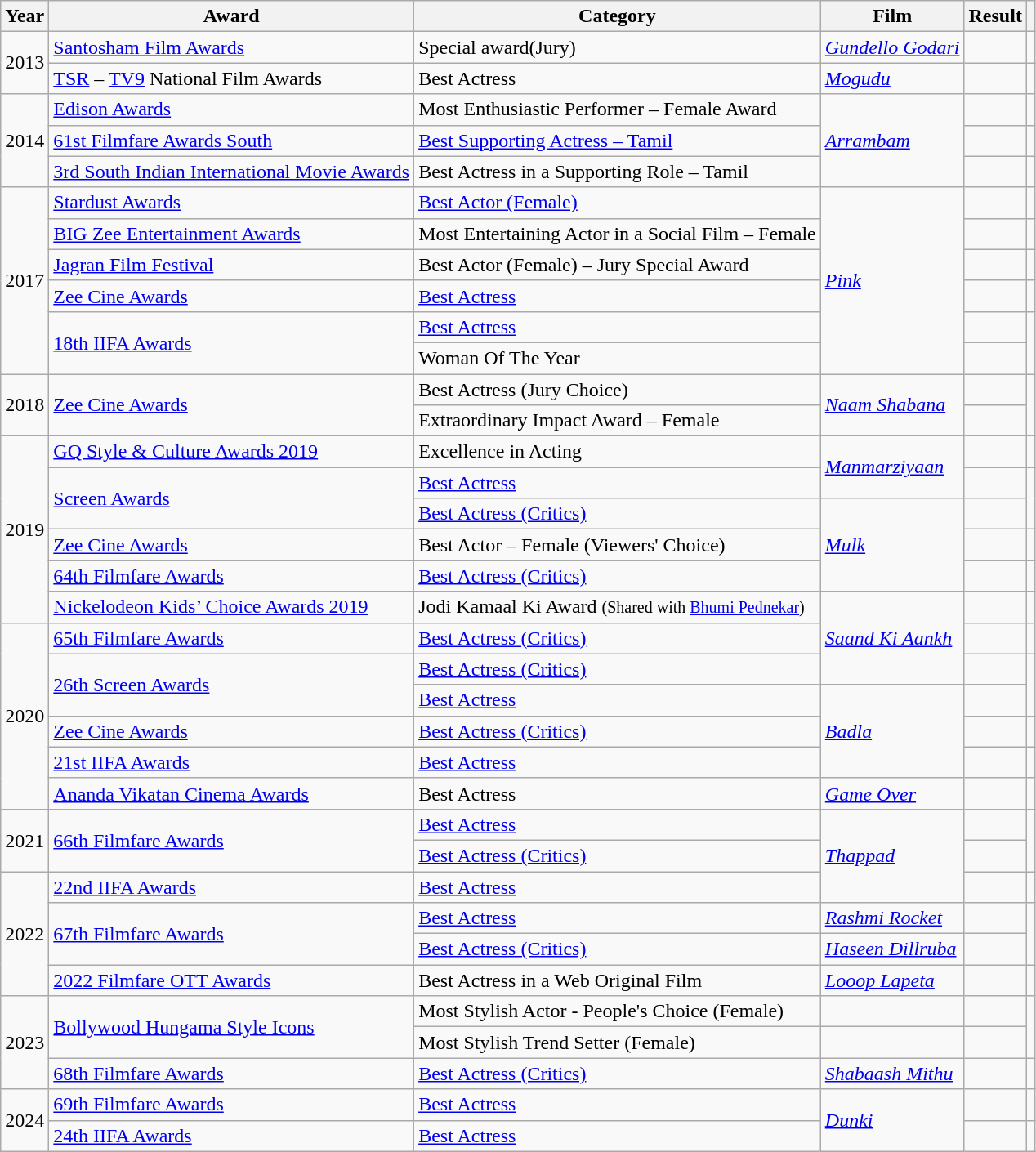<table class="wikitable sortable">
<tr>
<th>Year</th>
<th>Award</th>
<th>Category</th>
<th>Film</th>
<th>Result</th>
<th></th>
</tr>
<tr>
<td rowspan="2">2013</td>
<td><a href='#'>Santosham Film Awards</a></td>
<td>Special award(Jury)</td>
<td><em><a href='#'>Gundello Godari</a></em></td>
<td></td>
<td></td>
</tr>
<tr>
<td><a href='#'>TSR</a> – <a href='#'>TV9</a> National Film Awards</td>
<td>Best Actress</td>
<td><em><a href='#'>Mogudu</a></em></td>
<td></td>
<td></td>
</tr>
<tr>
<td rowspan="3">2014</td>
<td><a href='#'>Edison Awards</a></td>
<td>Most Enthusiastic Performer – Female Award</td>
<td rowspan="3"><em><a href='#'>Arrambam</a></em></td>
<td></td>
<td></td>
</tr>
<tr>
<td><a href='#'>61st Filmfare Awards South</a></td>
<td><a href='#'>Best Supporting Actress – Tamil</a></td>
<td></td>
<td></td>
</tr>
<tr>
<td><a href='#'>3rd South Indian International Movie Awards</a></td>
<td>Best Actress in a Supporting Role – Tamil</td>
<td></td>
<td></td>
</tr>
<tr>
<td rowspan="6">2017</td>
<td><a href='#'>Stardust Awards</a></td>
<td><a href='#'>Best Actor (Female)</a></td>
<td rowspan="6"><em><a href='#'>Pink</a></em></td>
<td></td>
<td></td>
</tr>
<tr>
<td><a href='#'>BIG Zee Entertainment Awards</a></td>
<td>Most Entertaining Actor in a Social Film – Female</td>
<td></td>
<td></td>
</tr>
<tr>
<td><a href='#'>Jagran Film Festival</a></td>
<td>Best Actor (Female) – Jury Special Award</td>
<td></td>
<td></td>
</tr>
<tr>
<td><a href='#'>Zee Cine Awards</a></td>
<td><a href='#'>Best Actress</a></td>
<td></td>
<td></td>
</tr>
<tr>
<td rowspan="2"><a href='#'>18th IIFA Awards</a></td>
<td><a href='#'>Best Actress</a></td>
<td></td>
<td rowspan="2"></td>
</tr>
<tr>
<td>Woman Of The Year</td>
<td></td>
</tr>
<tr>
<td rowspan="2">2018</td>
<td rowspan="2"><a href='#'>Zee Cine Awards</a></td>
<td>Best Actress (Jury Choice)</td>
<td rowspan="2"><em><a href='#'>Naam Shabana</a></em></td>
<td></td>
<td rowspan="2"></td>
</tr>
<tr>
<td>Extraordinary Impact Award – Female</td>
<td></td>
</tr>
<tr>
<td rowspan="6">2019</td>
<td><a href='#'>GQ Style & Culture Awards 2019</a></td>
<td>Excellence in Acting</td>
<td rowspan="2"><em><a href='#'>Manmarziyaan</a></em></td>
<td></td>
<td></td>
</tr>
<tr>
<td rowspan="2"><a href='#'>Screen Awards</a></td>
<td><a href='#'>Best Actress</a></td>
<td></td>
<td rowspan="2"></td>
</tr>
<tr>
<td><a href='#'>Best Actress (Critics)</a></td>
<td rowspan="3"><em><a href='#'>Mulk</a></em></td>
<td></td>
</tr>
<tr>
<td><a href='#'>Zee Cine Awards</a></td>
<td>Best Actor – Female (Viewers' Choice)</td>
<td></td>
<td></td>
</tr>
<tr>
<td><a href='#'>64th Filmfare Awards</a></td>
<td><a href='#'>Best Actress (Critics)</a></td>
<td></td>
<td></td>
</tr>
<tr>
<td><a href='#'>Nickelodeon Kids’ Choice Awards 2019</a></td>
<td>Jodi Kamaal Ki Award <small>(Shared with <a href='#'>Bhumi Pednekar</a>)</small></td>
<td rowspan="3"><em><a href='#'>Saand Ki Aankh</a></em></td>
<td></td>
<td></td>
</tr>
<tr>
<td rowspan="6">2020</td>
<td><a href='#'>65th Filmfare Awards</a></td>
<td><a href='#'>Best Actress (Critics)</a></td>
<td></td>
<td></td>
</tr>
<tr>
<td rowspan="2"><a href='#'>26th Screen Awards</a></td>
<td><a href='#'>Best Actress (Critics)</a></td>
<td></td>
<td rowspan="2"></td>
</tr>
<tr>
<td><a href='#'>Best Actress</a></td>
<td rowspan="3"><em><a href='#'>Badla</a></em></td>
<td></td>
</tr>
<tr>
<td><a href='#'>Zee Cine Awards</a></td>
<td><a href='#'>Best Actress (Critics)</a></td>
<td></td>
<td></td>
</tr>
<tr>
<td><a href='#'>21st IIFA Awards</a></td>
<td><a href='#'>Best Actress</a></td>
<td></td>
<td></td>
</tr>
<tr>
<td><a href='#'>Ananda Vikatan Cinema Awards</a></td>
<td>Best Actress</td>
<td><em><a href='#'>Game Over</a></em></td>
<td></td>
<td></td>
</tr>
<tr>
<td rowspan="2">2021</td>
<td rowspan="2"><a href='#'>66th Filmfare Awards</a></td>
<td><a href='#'>Best Actress</a></td>
<td rowspan="3"><em><a href='#'>Thappad</a></em></td>
<td></td>
<td rowspan="2"></td>
</tr>
<tr>
<td><a href='#'>Best Actress (Critics)</a></td>
<td></td>
</tr>
<tr>
<td rowspan="4">2022</td>
<td><a href='#'>22nd IIFA Awards</a></td>
<td><a href='#'>Best Actress</a></td>
<td></td>
<td></td>
</tr>
<tr>
<td rowspan="2"><a href='#'>67th Filmfare Awards</a></td>
<td><a href='#'>Best Actress</a></td>
<td><em><a href='#'>Rashmi Rocket</a></em></td>
<td></td>
<td rowspan="2"></td>
</tr>
<tr>
<td><a href='#'>Best Actress (Critics)</a></td>
<td><em><a href='#'>Haseen Dillruba</a></em></td>
<td></td>
</tr>
<tr>
<td><a href='#'>2022 Filmfare OTT Awards</a></td>
<td>Best Actress in a Web Original Film</td>
<td><em><a href='#'>Looop Lapeta</a></em></td>
<td></td>
<td></td>
</tr>
<tr>
<td rowspan="3">2023</td>
<td rowspan="2"><a href='#'>Bollywood Hungama Style Icons</a></td>
<td>Most Stylish Actor - People's Choice (Female)</td>
<td></td>
<td></td>
<td rowspan="2"></td>
</tr>
<tr>
<td>Most Stylish Trend Setter (Female)</td>
<td></td>
<td></td>
</tr>
<tr>
<td><a href='#'>68th Filmfare Awards</a></td>
<td><a href='#'>Best Actress (Critics)</a></td>
<td><em><a href='#'>Shabaash Mithu</a></em></td>
<td></td>
<td></td>
</tr>
<tr>
<td rowspan="2">2024</td>
<td><a href='#'>69th Filmfare Awards</a></td>
<td><a href='#'>Best Actress</a></td>
<td rowspan="2"><em><a href='#'>Dunki</a></em></td>
<td></td>
<td></td>
</tr>
<tr>
<td><a href='#'>24th IIFA Awards</a></td>
<td><a href='#'>Best Actress</a></td>
<td></td>
<td></td>
</tr>
</table>
